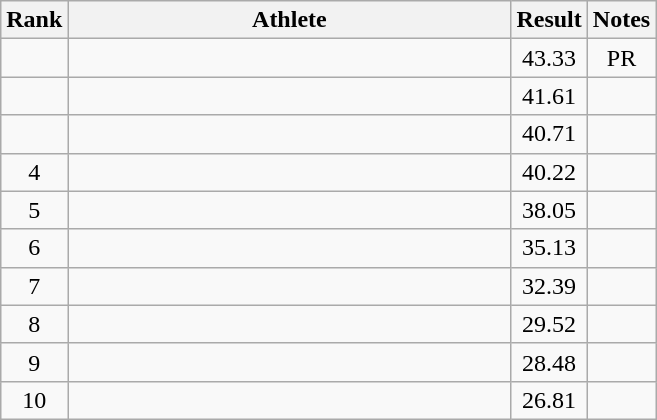<table class="wikitable" style="text-align:center">
<tr>
<th>Rank</th>
<th Style="width:18em">Athlete</th>
<th>Result</th>
<th>Notes</th>
</tr>
<tr>
<td></td>
<td style="text-align:left"></td>
<td>43.33</td>
<td>PR</td>
</tr>
<tr>
<td></td>
<td style="text-align:left"></td>
<td>41.61</td>
<td></td>
</tr>
<tr>
<td></td>
<td style="text-align:left"></td>
<td>40.71</td>
<td></td>
</tr>
<tr>
<td>4</td>
<td style="text-align:left"></td>
<td>40.22</td>
<td></td>
</tr>
<tr>
<td>5</td>
<td style="text-align:left"></td>
<td>38.05</td>
<td></td>
</tr>
<tr>
<td>6</td>
<td style="text-align:left"></td>
<td>35.13</td>
<td></td>
</tr>
<tr>
<td>7</td>
<td style="text-align:left"></td>
<td>32.39</td>
<td></td>
</tr>
<tr>
<td>8</td>
<td style="text-align:left"></td>
<td>29.52</td>
<td></td>
</tr>
<tr>
<td>9</td>
<td style="text-align:left"></td>
<td>28.48</td>
<td></td>
</tr>
<tr>
<td>10</td>
<td style="text-align:left"></td>
<td>26.81</td>
<td></td>
</tr>
</table>
